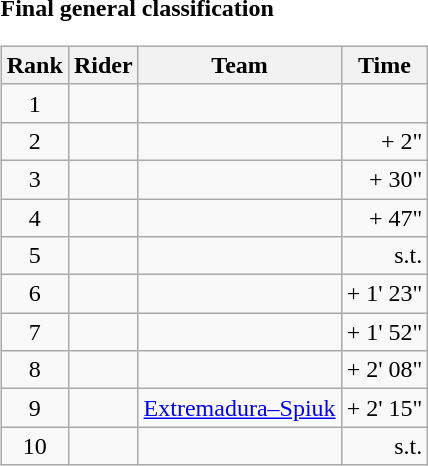<table>
<tr>
<td><strong>Final general classification</strong><br><table class="wikitable">
<tr>
<th scope="col">Rank</th>
<th scope="col">Rider</th>
<th scope="col">Team</th>
<th scope="col">Time</th>
</tr>
<tr>
<td style="text-align:center;">1</td>
<td></td>
<td></td>
<td style="text-align:right;"></td>
</tr>
<tr>
<td style="text-align:center;">2</td>
<td></td>
<td></td>
<td style="text-align:right;">+ 2"</td>
</tr>
<tr>
<td style="text-align:center;">3</td>
<td></td>
<td></td>
<td style="text-align:right;">+ 30"</td>
</tr>
<tr>
<td style="text-align:center;">4</td>
<td></td>
<td></td>
<td style="text-align:right;">+ 47"</td>
</tr>
<tr>
<td style="text-align:center;">5</td>
<td></td>
<td></td>
<td style="text-align:right;">s.t.</td>
</tr>
<tr>
<td style="text-align:center;">6</td>
<td></td>
<td></td>
<td style="text-align:right;">+ 1' 23"</td>
</tr>
<tr>
<td style="text-align:center;">7</td>
<td></td>
<td></td>
<td style="text-align:right;">+ 1' 52"</td>
</tr>
<tr>
<td style="text-align:center;">8</td>
<td></td>
<td></td>
<td style="text-align:right;">+ 2' 08"</td>
</tr>
<tr>
<td style="text-align:center;">9</td>
<td></td>
<td><a href='#'>Extremadura–Spiuk</a></td>
<td style="text-align:right;">+ 2' 15"</td>
</tr>
<tr>
<td style="text-align:center;">10</td>
<td></td>
<td></td>
<td style="text-align:right;">s.t.</td>
</tr>
</table>
</td>
</tr>
</table>
